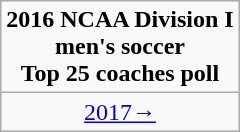<table class="wikitable" style="text-align: center;">
<tr>
<td><strong>2016 NCAA Division I<br>men's soccer<br>Top 25 coaches poll</strong></td>
</tr>
<tr>
<td><a href='#'>2017→</a></td>
</tr>
</table>
